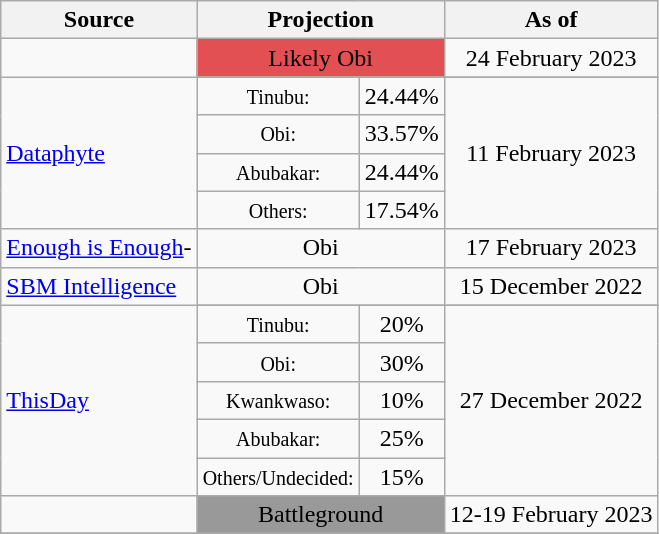<table class="wikitable" style="text-align:center">
<tr>
<th>Source</th>
<th colspan=2>Projection</th>
<th>As of</th>
</tr>
<tr>
<td align="left"></td>
<td colspan=2 bgcolor=#e35053>Likely Obi</td>
<td>24 February 2023</td>
</tr>
<tr>
<td rowspan=5 align="left"><a href='#'>Dataphyte</a></td>
</tr>
<tr>
<td><small>Tinubu:</small></td>
<td>24.44%</td>
<td rowspan=4>11 February 2023</td>
</tr>
<tr>
<td><small>Obi:</small></td>
<td>33.57%</td>
</tr>
<tr>
<td><small>Abubakar:</small></td>
<td>24.44%</td>
</tr>
<tr>
<td><small>Others:</small></td>
<td>17.54%</td>
</tr>
<tr>
<td align="left"><a href='#'>Enough is Enough</a>-<br></td>
<td colspan=2 >Obi</td>
<td>17 February 2023</td>
</tr>
<tr>
<td align="left"><a href='#'>SBM Intelligence</a></td>
<td colspan=2 >Obi</td>
<td>15 December 2022</td>
</tr>
<tr>
<td rowspan=6 align="left"><a href='#'>ThisDay</a></td>
</tr>
<tr>
<td><small>Tinubu:</small></td>
<td>20%</td>
<td rowspan=5>27 December 2022</td>
</tr>
<tr>
<td><small>Obi:</small></td>
<td>30%</td>
</tr>
<tr>
<td><small>Kwankwaso:</small></td>
<td>10%</td>
</tr>
<tr>
<td><small>Abubakar:</small></td>
<td>25%</td>
</tr>
<tr>
<td><small>Others/Undecided:</small></td>
<td>15%</td>
</tr>
<tr>
<td align="left"></td>
<td colspan=2 bgcolor=#999999>Battleground</td>
<td>12-19 February 2023</td>
</tr>
<tr>
</tr>
</table>
